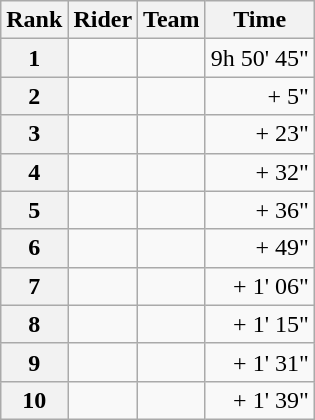<table class="wikitable" margin-bottom:0;">
<tr>
<th scope="col">Rank</th>
<th scope="col">Rider</th>
<th scope="col">Team</th>
<th scope="col">Time</th>
</tr>
<tr>
<th scope="row">1</th>
<td> </td>
<td></td>
<td align="right">9h 50' 45"</td>
</tr>
<tr>
<th scope="row">2</th>
<td></td>
<td></td>
<td align="right">+ 5"</td>
</tr>
<tr>
<th scope="row">3</th>
<td> </td>
<td></td>
<td align="right">+ 23"</td>
</tr>
<tr>
<th scope="row">4</th>
<td></td>
<td></td>
<td align="right">+ 32"</td>
</tr>
<tr>
<th scope="row">5</th>
<td></td>
<td></td>
<td align="right">+ 36"</td>
</tr>
<tr>
<th scope="row">6</th>
<td></td>
<td></td>
<td align="right">+ 49"</td>
</tr>
<tr>
<th scope="row">7</th>
<td></td>
<td></td>
<td align="right">+ 1' 06"</td>
</tr>
<tr>
<th scope="row">8</th>
<td></td>
<td></td>
<td align="right">+ 1' 15"</td>
</tr>
<tr>
<th scope="row">9</th>
<td></td>
<td></td>
<td align="right">+ 1' 31"</td>
</tr>
<tr>
<th scope="row">10</th>
<td></td>
<td></td>
<td align="right">+ 1' 39"</td>
</tr>
</table>
